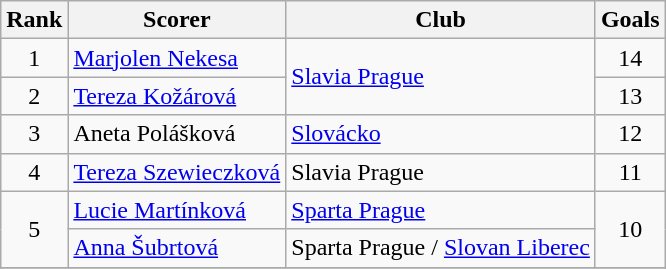<table class="wikitable" style="text-align:center">
<tr>
<th>Rank</th>
<th>Scorer</th>
<th>Club</th>
<th>Goals</th>
</tr>
<tr>
<td>1</td>
<td align="left"> <a href='#'>Marjolen Nekesa</a></td>
<td align="left" rowspan="2"><a href='#'>Slavia Prague</a></td>
<td>14</td>
</tr>
<tr>
<td>2</td>
<td align="left"> <a href='#'>Tereza Kožárová</a></td>
<td>13</td>
</tr>
<tr>
<td>3</td>
<td align="left"> Aneta Polášková</td>
<td align="left"><a href='#'>Slovácko</a></td>
<td>12</td>
</tr>
<tr>
<td>4</td>
<td align="left"> <a href='#'>Tereza Szewieczková</a></td>
<td align="left">Slavia Prague</td>
<td>11</td>
</tr>
<tr>
<td rowspan="2">5</td>
<td align="left"> <a href='#'>Lucie Martínková</a></td>
<td align="left"><a href='#'>Sparta Prague</a></td>
<td rowspan="2">10</td>
</tr>
<tr>
<td align="left"> <a href='#'>Anna Šubrtová</a></td>
<td align="left">Sparta Prague / <a href='#'> Slovan Liberec</a></td>
</tr>
<tr>
</tr>
</table>
